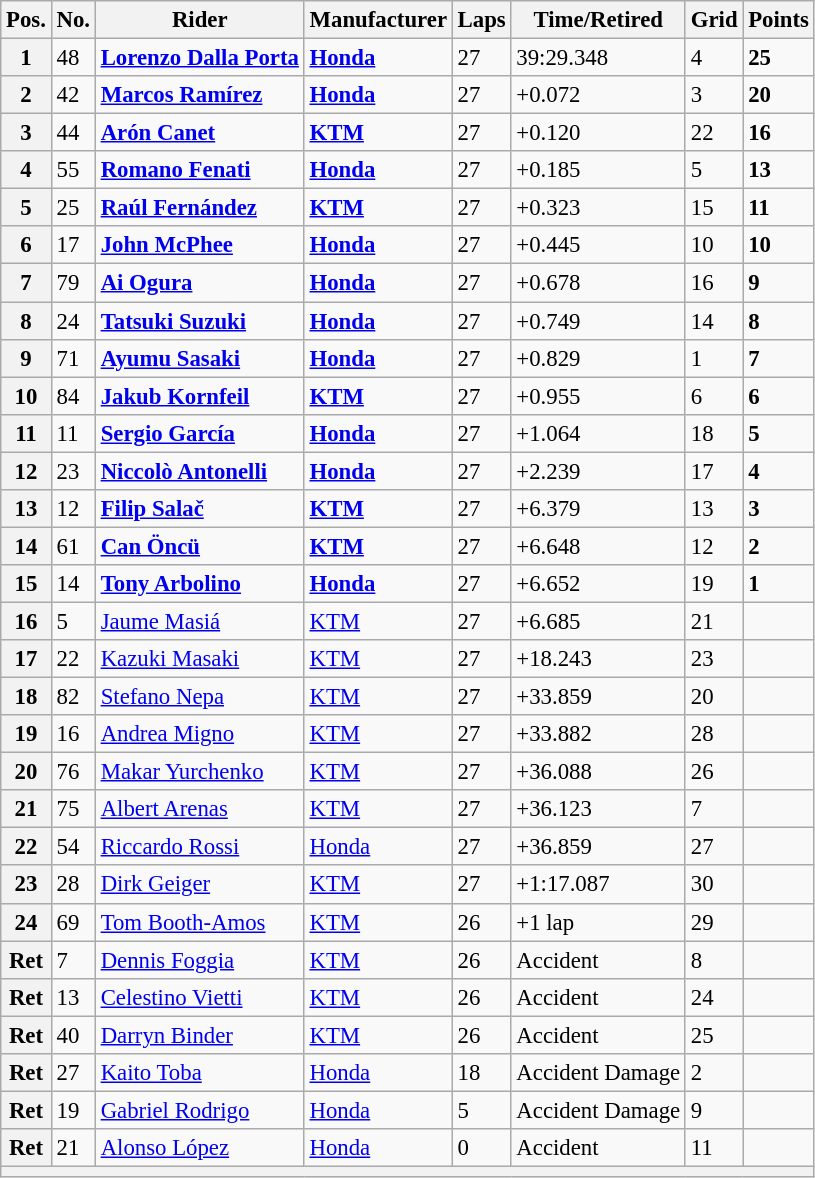<table class="wikitable" style="font-size: 95%;">
<tr>
<th>Pos.</th>
<th>No.</th>
<th>Rider</th>
<th>Manufacturer</th>
<th>Laps</th>
<th>Time/Retired</th>
<th>Grid</th>
<th>Points</th>
</tr>
<tr>
<th>1</th>
<td>48</td>
<td> <strong><a href='#'>Lorenzo Dalla Porta</a></strong></td>
<td><strong><a href='#'>Honda</a></strong></td>
<td>27</td>
<td>39:29.348</td>
<td>4</td>
<td><strong>25</strong></td>
</tr>
<tr>
<th>2</th>
<td>42</td>
<td> <strong><a href='#'>Marcos Ramírez</a></strong></td>
<td><strong><a href='#'>Honda</a></strong></td>
<td>27</td>
<td>+0.072</td>
<td>3</td>
<td><strong>20</strong></td>
</tr>
<tr>
<th>3</th>
<td>44</td>
<td> <strong><a href='#'>Arón Canet</a></strong></td>
<td><strong><a href='#'>KTM</a></strong></td>
<td>27</td>
<td>+0.120</td>
<td>22</td>
<td><strong>16</strong></td>
</tr>
<tr>
<th>4</th>
<td>55</td>
<td> <strong><a href='#'>Romano Fenati</a></strong></td>
<td><strong><a href='#'>Honda</a></strong></td>
<td>27</td>
<td>+0.185</td>
<td>5</td>
<td><strong>13</strong></td>
</tr>
<tr>
<th>5</th>
<td>25</td>
<td> <strong><a href='#'>Raúl Fernández</a></strong></td>
<td><strong><a href='#'>KTM</a></strong></td>
<td>27</td>
<td>+0.323</td>
<td>15</td>
<td><strong>11</strong></td>
</tr>
<tr>
<th>6</th>
<td>17</td>
<td> <strong><a href='#'>John McPhee</a></strong></td>
<td><strong><a href='#'>Honda</a></strong></td>
<td>27</td>
<td>+0.445</td>
<td>10</td>
<td><strong>10</strong></td>
</tr>
<tr>
<th>7</th>
<td>79</td>
<td> <strong><a href='#'>Ai Ogura</a></strong></td>
<td><strong><a href='#'>Honda</a></strong></td>
<td>27</td>
<td>+0.678</td>
<td>16</td>
<td><strong>9</strong></td>
</tr>
<tr>
<th>8</th>
<td>24</td>
<td> <strong><a href='#'>Tatsuki Suzuki</a></strong></td>
<td><strong><a href='#'>Honda</a></strong></td>
<td>27</td>
<td>+0.749</td>
<td>14</td>
<td><strong>8</strong></td>
</tr>
<tr>
<th>9</th>
<td>71</td>
<td> <strong><a href='#'>Ayumu Sasaki</a></strong></td>
<td><strong><a href='#'>Honda</a></strong></td>
<td>27</td>
<td>+0.829</td>
<td>1</td>
<td><strong>7</strong></td>
</tr>
<tr>
<th>10</th>
<td>84</td>
<td> <strong><a href='#'>Jakub Kornfeil</a></strong></td>
<td><strong><a href='#'>KTM</a></strong></td>
<td>27</td>
<td>+0.955</td>
<td>6</td>
<td><strong>6</strong></td>
</tr>
<tr>
<th>11</th>
<td>11</td>
<td> <strong><a href='#'>Sergio García</a></strong></td>
<td><strong><a href='#'>Honda</a></strong></td>
<td>27</td>
<td>+1.064</td>
<td>18</td>
<td><strong>5</strong></td>
</tr>
<tr>
<th>12</th>
<td>23</td>
<td> <strong><a href='#'>Niccolò Antonelli</a></strong></td>
<td><strong><a href='#'>Honda</a></strong></td>
<td>27</td>
<td>+2.239</td>
<td>17</td>
<td><strong>4</strong></td>
</tr>
<tr>
<th>13</th>
<td>12</td>
<td> <strong><a href='#'>Filip Salač</a></strong></td>
<td><strong><a href='#'>KTM</a></strong></td>
<td>27</td>
<td>+6.379</td>
<td>13</td>
<td><strong>3</strong></td>
</tr>
<tr>
<th>14</th>
<td>61</td>
<td> <strong><a href='#'>Can Öncü</a></strong></td>
<td><strong><a href='#'>KTM</a></strong></td>
<td>27</td>
<td>+6.648</td>
<td>12</td>
<td><strong>2</strong></td>
</tr>
<tr>
<th>15</th>
<td>14</td>
<td> <strong><a href='#'>Tony Arbolino</a></strong></td>
<td><strong><a href='#'>Honda</a></strong></td>
<td>27</td>
<td>+6.652</td>
<td>19</td>
<td><strong>1</strong></td>
</tr>
<tr>
<th>16</th>
<td>5</td>
<td> <a href='#'>Jaume Masiá</a></td>
<td><a href='#'>KTM</a></td>
<td>27</td>
<td>+6.685</td>
<td>21</td>
<td></td>
</tr>
<tr>
<th>17</th>
<td>22</td>
<td> <a href='#'>Kazuki Masaki</a></td>
<td><a href='#'>KTM</a></td>
<td>27</td>
<td>+18.243</td>
<td>23</td>
<td></td>
</tr>
<tr>
<th>18</th>
<td>82</td>
<td> <a href='#'>Stefano Nepa</a></td>
<td><a href='#'>KTM</a></td>
<td>27</td>
<td>+33.859</td>
<td>20</td>
<td></td>
</tr>
<tr>
<th>19</th>
<td>16</td>
<td> <a href='#'>Andrea Migno</a></td>
<td><a href='#'>KTM</a></td>
<td>27</td>
<td>+33.882</td>
<td>28</td>
<td></td>
</tr>
<tr>
<th>20</th>
<td>76</td>
<td> <a href='#'>Makar Yurchenko</a></td>
<td><a href='#'>KTM</a></td>
<td>27</td>
<td>+36.088</td>
<td>26</td>
<td></td>
</tr>
<tr>
<th>21</th>
<td>75</td>
<td> <a href='#'>Albert Arenas</a></td>
<td><a href='#'>KTM</a></td>
<td>27</td>
<td>+36.123</td>
<td>7</td>
<td></td>
</tr>
<tr>
<th>22</th>
<td>54</td>
<td> <a href='#'>Riccardo Rossi</a></td>
<td><a href='#'>Honda</a></td>
<td>27</td>
<td>+36.859</td>
<td>27</td>
<td></td>
</tr>
<tr>
<th>23</th>
<td>28</td>
<td> <a href='#'>Dirk Geiger</a></td>
<td><a href='#'>KTM</a></td>
<td>27</td>
<td>+1:17.087</td>
<td>30</td>
<td></td>
</tr>
<tr>
<th>24</th>
<td>69</td>
<td> <a href='#'>Tom Booth-Amos</a></td>
<td><a href='#'>KTM</a></td>
<td>26</td>
<td>+1 lap</td>
<td>29</td>
<td></td>
</tr>
<tr>
<th>Ret</th>
<td>7</td>
<td> <a href='#'>Dennis Foggia</a></td>
<td><a href='#'>KTM</a></td>
<td>26</td>
<td>Accident</td>
<td>8</td>
<td></td>
</tr>
<tr>
<th>Ret</th>
<td>13</td>
<td> <a href='#'>Celestino Vietti</a></td>
<td><a href='#'>KTM</a></td>
<td>26</td>
<td>Accident</td>
<td>24</td>
<td></td>
</tr>
<tr>
<th>Ret</th>
<td>40</td>
<td> <a href='#'>Darryn Binder</a></td>
<td><a href='#'>KTM</a></td>
<td>26</td>
<td>Accident</td>
<td>25</td>
<td></td>
</tr>
<tr>
<th>Ret</th>
<td>27</td>
<td> <a href='#'>Kaito Toba</a></td>
<td><a href='#'>Honda</a></td>
<td>18</td>
<td>Accident Damage</td>
<td>2</td>
<td></td>
</tr>
<tr>
<th>Ret</th>
<td>19</td>
<td> <a href='#'>Gabriel Rodrigo</a></td>
<td><a href='#'>Honda</a></td>
<td>5</td>
<td>Accident Damage</td>
<td>9</td>
<td></td>
</tr>
<tr>
<th>Ret</th>
<td>21</td>
<td> <a href='#'>Alonso López</a></td>
<td><a href='#'>Honda</a></td>
<td>0</td>
<td>Accident</td>
<td>11</td>
<td></td>
</tr>
<tr>
<th colspan=8></th>
</tr>
</table>
